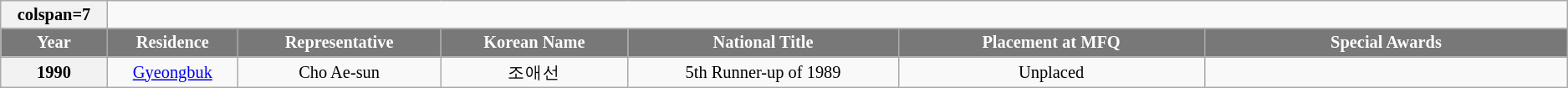<table class="wikitable sortable" style="font-size: 85%; text-align:center">
<tr>
<th>colspan=7 </th>
</tr>
<tr>
<th width="80" style="background-color:#787878;color:#FFFFFF;">Year</th>
<th width="100" style="background-color:#787878;color:#FFFFFF;">Residence</th>
<th width="160" style="background-color:#787878;color:#FFFFFF;">Representative</th>
<th width="150" style="background-color:#787878;color:#FFFFFF;">Korean Name</th>
<th width="220" style="background-color:#787878;color:#FFFFFF;">National Title</th>
<th width="250" style="background-color:#787878;color:#FFFFFF;">Placement at MFQ</th>
<th width="300" style="background-color:#787878;color:#FFFFFF;">Special Awards</th>
</tr>
<tr>
<th>1990</th>
<td><a href='#'>Gyeongbuk</a></td>
<td>Cho Ae-sun</td>
<td>조애선</td>
<td>5th Runner-up of 1989</td>
<td>Unplaced</td>
<td></td>
</tr>
</table>
